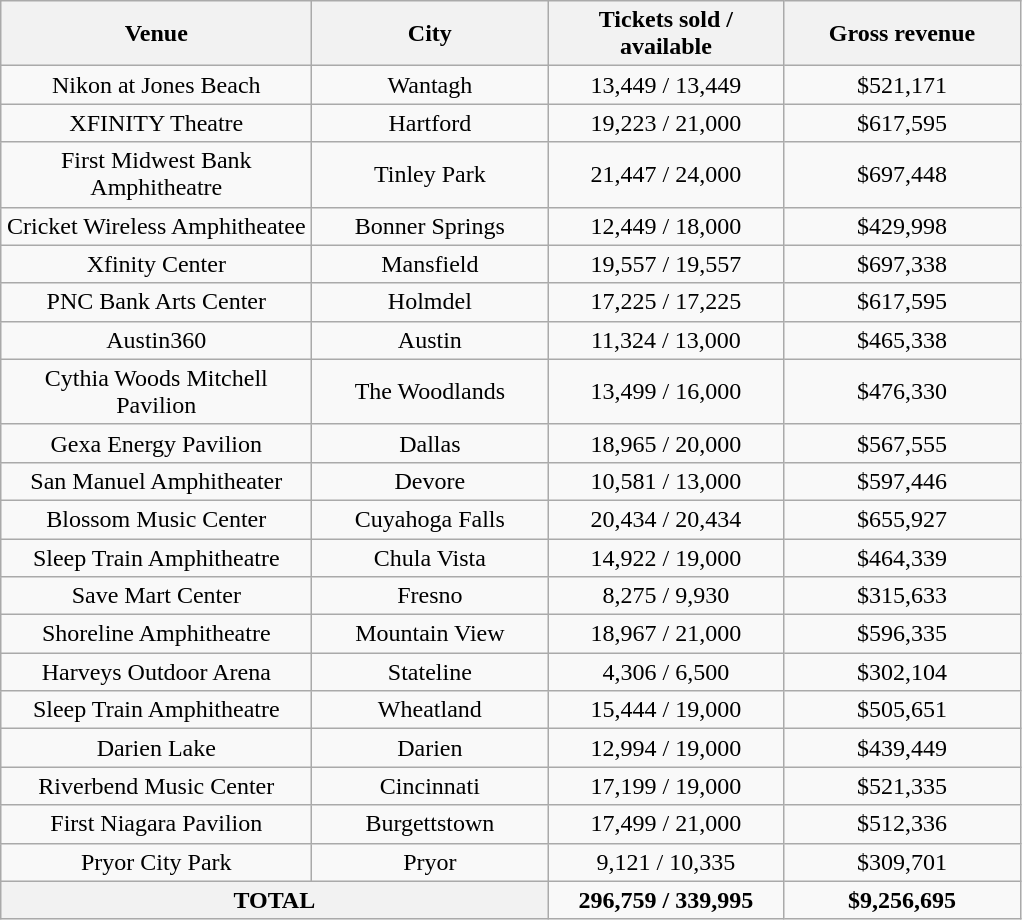<table class="wikitable" style="text-align:center;">
<tr>
<th width="200">Venue</th>
<th width="150">City</th>
<th width="150">Tickets sold / available</th>
<th width="150">Gross revenue</th>
</tr>
<tr>
<td>Nikon at Jones Beach</td>
<td>Wantagh</td>
<td>13,449 / 13,449</td>
<td>$521,171</td>
</tr>
<tr>
<td>XFINITY Theatre</td>
<td>Hartford</td>
<td>19,223 / 21,000</td>
<td>$617,595</td>
</tr>
<tr>
<td>First Midwest Bank Amphitheatre</td>
<td>Tinley Park</td>
<td>21,447 / 24,000</td>
<td>$697,448</td>
</tr>
<tr>
<td>Cricket Wireless Amphitheatee</td>
<td>Bonner Springs</td>
<td>12,449 / 18,000</td>
<td>$429,998</td>
</tr>
<tr>
<td>Xfinity Center</td>
<td>Mansfield</td>
<td>19,557 / 19,557</td>
<td>$697,338</td>
</tr>
<tr>
<td>PNC Bank Arts Center</td>
<td>Holmdel</td>
<td>17,225 / 17,225</td>
<td>$617,595</td>
</tr>
<tr>
<td>Austin360</td>
<td>Austin</td>
<td>11,324 / 13,000</td>
<td>$465,338</td>
</tr>
<tr>
<td>Cythia Woods Mitchell Pavilion</td>
<td>The Woodlands</td>
<td>13,499 / 16,000</td>
<td>$476,330</td>
</tr>
<tr>
<td>Gexa Energy Pavilion</td>
<td>Dallas</td>
<td>18,965 / 20,000</td>
<td>$567,555</td>
</tr>
<tr>
<td>San Manuel Amphitheater</td>
<td>Devore</td>
<td>10,581 / 13,000</td>
<td>$597,446</td>
</tr>
<tr>
<td>Blossom Music Center</td>
<td>Cuyahoga Falls</td>
<td>20,434 / 20,434</td>
<td>$655,927</td>
</tr>
<tr>
<td>Sleep Train Amphitheatre</td>
<td>Chula Vista</td>
<td>14,922 / 19,000</td>
<td>$464,339</td>
</tr>
<tr>
<td>Save Mart Center</td>
<td>Fresno</td>
<td>8,275 / 9,930</td>
<td>$315,633</td>
</tr>
<tr>
<td>Shoreline Amphitheatre</td>
<td>Mountain View</td>
<td>18,967 / 21,000</td>
<td>$596,335</td>
</tr>
<tr>
<td>Harveys Outdoor Arena</td>
<td>Stateline</td>
<td>4,306 / 6,500</td>
<td>$302,104</td>
</tr>
<tr>
<td>Sleep Train Amphitheatre</td>
<td>Wheatland</td>
<td>15,444 / 19,000</td>
<td>$505,651</td>
</tr>
<tr>
<td>Darien Lake</td>
<td>Darien</td>
<td>12,994 / 19,000</td>
<td>$439,449</td>
</tr>
<tr>
<td>Riverbend Music Center</td>
<td>Cincinnati</td>
<td>17,199 / 19,000</td>
<td>$521,335</td>
</tr>
<tr>
<td>First Niagara Pavilion</td>
<td>Burgettstown</td>
<td>17,499 / 21,000</td>
<td>$512,336</td>
</tr>
<tr>
<td>Pryor City Park</td>
<td>Pryor</td>
<td>9,121 / 10,335</td>
<td>$309,701</td>
</tr>
<tr>
<th Colspan="2">TOTAL</th>
<td><strong>296,759 / 339,995</strong></td>
<td><strong>$9,256,695</strong></td>
</tr>
</table>
